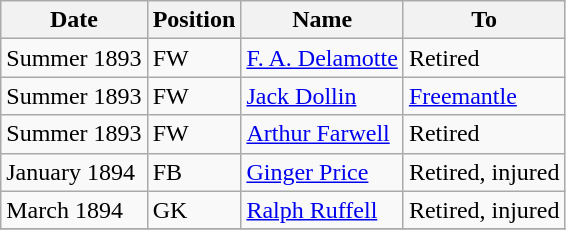<table class="wikitable">
<tr>
<th>Date</th>
<th>Position</th>
<th>Name</th>
<th>To</th>
</tr>
<tr>
<td>Summer 1893</td>
<td>FW</td>
<td><a href='#'>F. A. Delamotte</a></td>
<td>Retired</td>
</tr>
<tr>
<td>Summer 1893</td>
<td>FW</td>
<td><a href='#'>Jack Dollin</a></td>
<td><a href='#'>Freemantle</a></td>
</tr>
<tr>
<td>Summer 1893</td>
<td>FW</td>
<td><a href='#'>Arthur Farwell</a></td>
<td>Retired</td>
</tr>
<tr>
<td>January 1894</td>
<td>FB</td>
<td><a href='#'>Ginger Price</a></td>
<td>Retired, injured</td>
</tr>
<tr>
<td>March 1894</td>
<td>GK</td>
<td><a href='#'>Ralph Ruffell</a></td>
<td>Retired, injured</td>
</tr>
<tr>
</tr>
</table>
